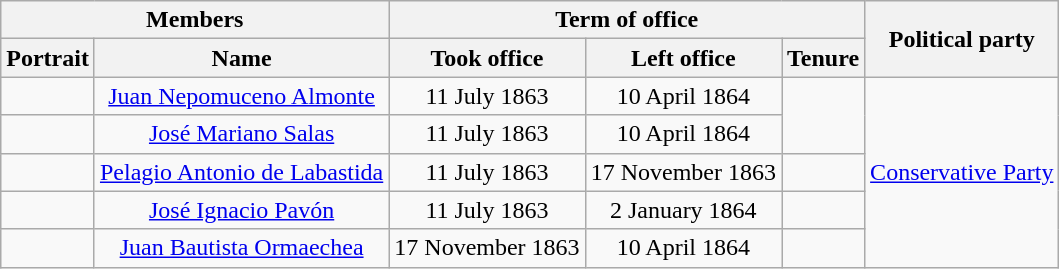<table class="wikitable" style="text-align:center;">
<tr>
<th colspan="2">Members</th>
<th colspan="3">Term of office</th>
<th rowspan="2">Political party</th>
</tr>
<tr>
<th>Portrait</th>
<th>Name</th>
<th>Took office</th>
<th>Left office</th>
<th>Tenure</th>
</tr>
<tr>
<td></td>
<td><a href='#'>Juan Nepomuceno Almonte</a></td>
<td>11 July 1863</td>
<td>10 April 1864</td>
<td rowspan="2"></td>
<td rowspan="5"><a href='#'>Conservative Party</a></td>
</tr>
<tr>
<td></td>
<td><a href='#'>José Mariano Salas</a></td>
<td>11 July 1863</td>
<td>10 April 1864</td>
</tr>
<tr>
<td></td>
<td><a href='#'>Pelagio Antonio de Labastida</a></td>
<td>11 July 1863</td>
<td>17 November 1863</td>
<td></td>
</tr>
<tr>
<td></td>
<td><a href='#'>José Ignacio Pavón</a></td>
<td>11 July 1863</td>
<td>2 January 1864</td>
<td></td>
</tr>
<tr>
<td></td>
<td><a href='#'>Juan Bautista Ormaechea</a></td>
<td>17 November 1863</td>
<td>10 April 1864</td>
<td></td>
</tr>
</table>
